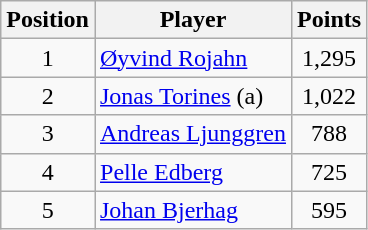<table class=wikitable>
<tr>
<th>Position</th>
<th>Player</th>
<th>Points</th>
</tr>
<tr>
<td align=center>1</td>
<td> <a href='#'>Øyvind Rojahn</a></td>
<td align=center>1,295</td>
</tr>
<tr>
<td align=center>2</td>
<td> <a href='#'>Jonas Torines</a> (a)</td>
<td align=center>1,022</td>
</tr>
<tr>
<td align=center>3</td>
<td> <a href='#'>Andreas Ljunggren</a></td>
<td align=center>788</td>
</tr>
<tr>
<td align=center>4</td>
<td> <a href='#'>Pelle Edberg</a></td>
<td align=center>725</td>
</tr>
<tr>
<td align=center>5</td>
<td> <a href='#'>Johan Bjerhag</a></td>
<td align=center>595</td>
</tr>
</table>
